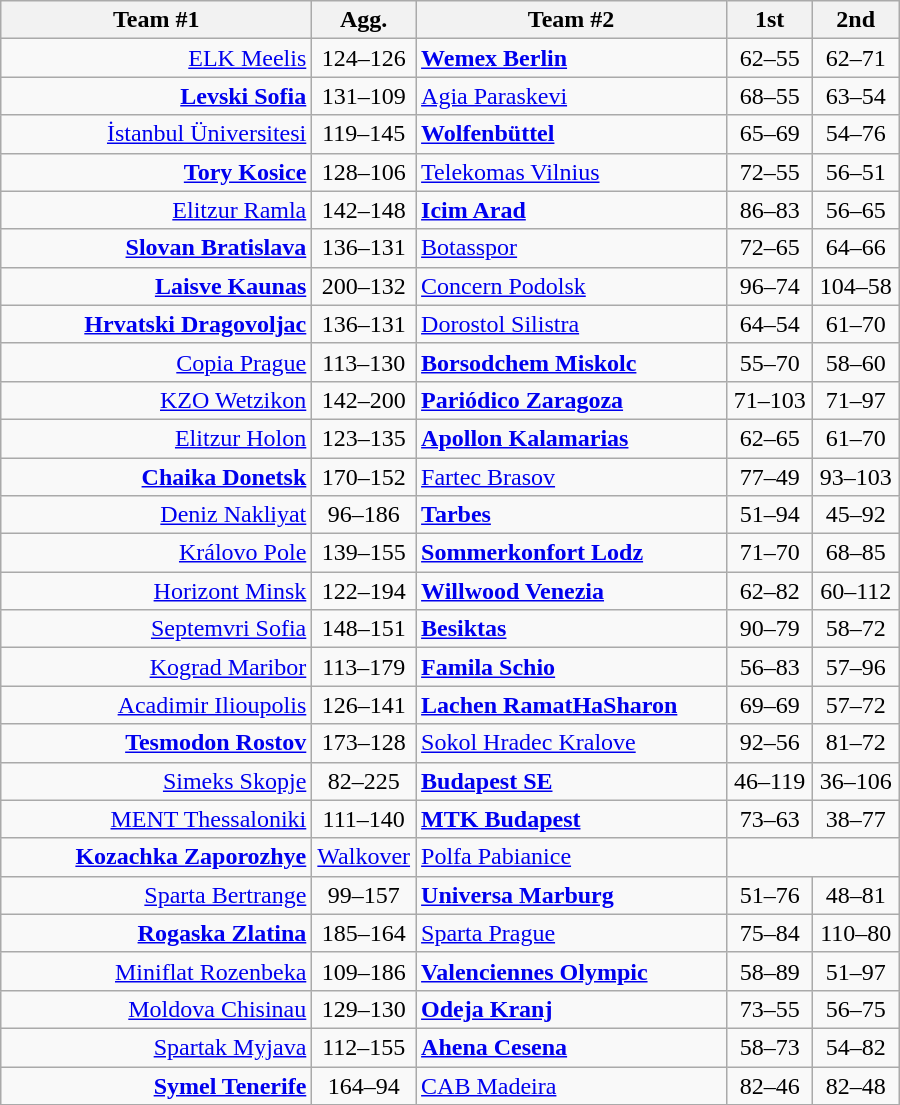<table class=wikitable style="text-align:center">
<tr>
<th width=200>Team #1</th>
<th width=50>Agg.</th>
<th width=200>Team #2</th>
<th width=50>1st</th>
<th width=50>2nd</th>
</tr>
<tr>
<td align=right><a href='#'>ELK Meelis</a> </td>
<td>124–126</td>
<td align=left> <strong><a href='#'>Wemex Berlin</a></strong></td>
<td align=center>62–55</td>
<td align=center>62–71</td>
</tr>
<tr>
<td align=right><strong><a href='#'>Levski Sofia</a></strong> </td>
<td>131–109</td>
<td align=left> <a href='#'>Agia Paraskevi</a></td>
<td align=center>68–55</td>
<td align=center>63–54</td>
</tr>
<tr>
<td align=right><a href='#'>İstanbul Üniversitesi</a> </td>
<td>119–145</td>
<td align=left> <strong><a href='#'>Wolfenbüttel</a></strong></td>
<td align=center>65–69</td>
<td align=center>54–76</td>
</tr>
<tr>
<td align=right><strong><a href='#'>Tory Kosice</a></strong> </td>
<td>128–106</td>
<td align=left> <a href='#'>Telekomas Vilnius</a></td>
<td align=center>72–55</td>
<td align=center>56–51</td>
</tr>
<tr>
<td align=right><a href='#'>Elitzur Ramla</a> </td>
<td>142–148</td>
<td align=left> <strong><a href='#'>Icim Arad</a></strong></td>
<td align=center>86–83</td>
<td align=center>56–65</td>
</tr>
<tr>
<td align=right><strong><a href='#'>Slovan Bratislava</a></strong> </td>
<td>136–131</td>
<td align=left> <a href='#'>Botasspor</a></td>
<td align=center>72–65</td>
<td align=center>64–66</td>
</tr>
<tr>
<td align=right><strong><a href='#'>Laisve Kaunas</a></strong> </td>
<td>200–132</td>
<td align=left> <a href='#'>Concern Podolsk</a></td>
<td align=center>96–74</td>
<td align=center>104–58</td>
</tr>
<tr>
<td align=right><strong><a href='#'>Hrvatski Dragovoljac</a></strong> </td>
<td>136–131</td>
<td align=left> <a href='#'>Dorostol Silistra</a></td>
<td align=center>64–54</td>
<td align=center>61–70</td>
</tr>
<tr>
<td align=right><a href='#'>Copia Prague</a> </td>
<td>113–130</td>
<td align=left> <strong><a href='#'>Borsodchem Miskolc</a></strong></td>
<td align=center>55–70</td>
<td align=center>58–60</td>
</tr>
<tr>
<td align=right><a href='#'>KZO Wetzikon</a> </td>
<td>142–200</td>
<td align=left> <strong><a href='#'>Pariódico Zaragoza</a></strong></td>
<td align=center>71–103</td>
<td align=center>71–97</td>
</tr>
<tr>
<td align=right><a href='#'>Elitzur Holon</a> </td>
<td>123–135</td>
<td align=left> <strong><a href='#'>Apollon Kalamarias</a></strong></td>
<td align=center>62–65</td>
<td align=center>61–70</td>
</tr>
<tr>
<td align=right><strong><a href='#'>Chaika Donetsk</a></strong> </td>
<td>170–152</td>
<td align=left> <a href='#'>Fartec Brasov</a></td>
<td align=center>77–49</td>
<td align=center>93–103</td>
</tr>
<tr>
<td align=right><a href='#'>Deniz Nakliyat</a> </td>
<td>96–186</td>
<td align=left> <strong><a href='#'>Tarbes</a></strong></td>
<td align=center>51–94</td>
<td align=center>45–92</td>
</tr>
<tr>
<td align=right><a href='#'>Královo Pole</a> </td>
<td>139–155</td>
<td align=left> <strong><a href='#'>Sommerkonfort Lodz</a></strong></td>
<td align=center>71–70</td>
<td align=center>68–85</td>
</tr>
<tr>
<td align=right><a href='#'>Horizont Minsk</a> </td>
<td>122–194</td>
<td align=left> <strong><a href='#'>Willwood Venezia</a></strong></td>
<td align=center>62–82</td>
<td align=center>60–112</td>
</tr>
<tr>
<td align=right><a href='#'>Septemvri Sofia</a> </td>
<td>148–151</td>
<td align=left> <strong><a href='#'>Besiktas</a></strong></td>
<td align=center>90–79</td>
<td align=center>58–72</td>
</tr>
<tr>
<td align=right><a href='#'>Kograd Maribor</a> </td>
<td>113–179</td>
<td align=left> <strong><a href='#'>Famila Schio</a></strong></td>
<td align=center>56–83</td>
<td align=center>57–96</td>
</tr>
<tr>
<td align=right><a href='#'>Acadimir Ilioupolis</a> </td>
<td>126–141</td>
<td align=left> <strong><a href='#'>Lachen RamatHaSharon</a></strong></td>
<td align=center>69–69</td>
<td align=center>57–72</td>
</tr>
<tr>
<td align=right><strong><a href='#'>Tesmodon Rostov</a></strong> </td>
<td>173–128</td>
<td align=left> <a href='#'>Sokol Hradec Kralove</a></td>
<td align=center>92–56</td>
<td align=center>81–72</td>
</tr>
<tr>
<td align=right><a href='#'>Simeks Skopje</a> </td>
<td>82–225</td>
<td align=left> <strong><a href='#'>Budapest SE</a></strong></td>
<td align=center>46–119</td>
<td align=center>36–106</td>
</tr>
<tr>
<td align=right><a href='#'>MENT Thessaloniki</a> </td>
<td>111–140</td>
<td align=left> <strong><a href='#'>MTK Budapest</a></strong></td>
<td align=center>73–63</td>
<td align=center>38–77</td>
</tr>
<tr>
<td align=right><strong><a href='#'>Kozachka Zaporozhye</a></strong> </td>
<td><a href='#'>Walkover</a></td>
<td align=left> <a href='#'>Polfa Pabianice</a></td>
</tr>
<tr>
<td align=right><a href='#'>Sparta Bertrange</a> </td>
<td>99–157</td>
<td align=left> <strong><a href='#'>Universa Marburg</a></strong></td>
<td align=center>51–76</td>
<td align=center>48–81</td>
</tr>
<tr>
<td align=right><strong><a href='#'>Rogaska Zlatina</a></strong> </td>
<td>185–164</td>
<td align=left> <a href='#'>Sparta Prague</a></td>
<td align=center>75–84</td>
<td align=center>110–80</td>
</tr>
<tr>
<td align=right><a href='#'>Miniflat Rozenbeka</a> </td>
<td>109–186</td>
<td align=left> <strong><a href='#'>Valenciennes Olympic</a></strong></td>
<td align=center>58–89</td>
<td align=center>51–97</td>
</tr>
<tr>
<td align=right><a href='#'>Moldova Chisinau</a> </td>
<td>129–130</td>
<td align=left> <strong><a href='#'>Odeja Kranj</a></strong></td>
<td align=center>73–55</td>
<td align=center>56–75</td>
</tr>
<tr>
<td align=right><a href='#'>Spartak Myjava</a> </td>
<td>112–155</td>
<td align=left> <strong><a href='#'>Ahena Cesena</a></strong></td>
<td align=center>58–73</td>
<td align=center>54–82</td>
</tr>
<tr>
<td align=right><strong><a href='#'>Symel Tenerife</a></strong> </td>
<td>164–94</td>
<td align=left> <a href='#'>CAB Madeira</a></td>
<td align=center>82–46</td>
<td align=center>82–48</td>
</tr>
<tr>
</tr>
</table>
